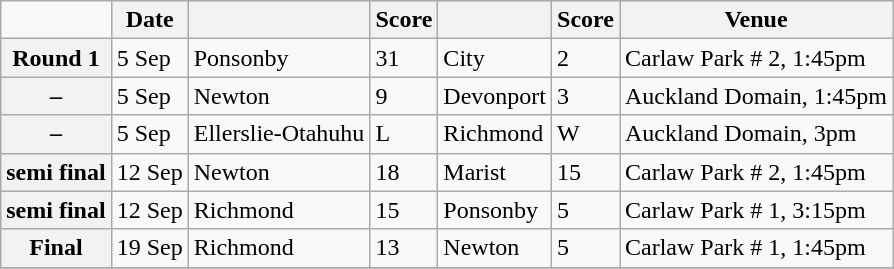<table class="wikitable mw-collapsible">
<tr>
<td></td>
<th scope="col">Date</th>
<th scope="col"></th>
<th scope="col">Score</th>
<th scope="col"></th>
<th scope="col">Score</th>
<th scope="col">Venue</th>
</tr>
<tr>
<th scope="row">Round 1</th>
<td>5 Sep</td>
<td>Ponsonby</td>
<td>31</td>
<td>City</td>
<td>2</td>
<td>Carlaw Park # 2, 1:45pm</td>
</tr>
<tr>
<th scope="row">–</th>
<td>5 Sep</td>
<td>Newton</td>
<td>9</td>
<td>Devonport</td>
<td>3</td>
<td>Auckland Domain, 1:45pm</td>
</tr>
<tr>
<th scope="row">–</th>
<td>5 Sep</td>
<td>Ellerslie-Otahuhu</td>
<td>L</td>
<td>Richmond</td>
<td>W</td>
<td>Auckland Domain, 3pm</td>
</tr>
<tr>
<th scope="row">semi final</th>
<td>12 Sep</td>
<td>Newton</td>
<td>18</td>
<td>Marist</td>
<td>15</td>
<td>Carlaw Park # 2, 1:45pm</td>
</tr>
<tr>
<th scope="row">semi final</th>
<td>12 Sep</td>
<td>Richmond</td>
<td>15</td>
<td>Ponsonby</td>
<td>5</td>
<td>Carlaw Park # 1, 3:15pm</td>
</tr>
<tr>
<th scope="row">Final</th>
<td>19 Sep</td>
<td>Richmond</td>
<td>13</td>
<td>Newton</td>
<td>5</td>
<td>Carlaw Park # 1, 1:45pm</td>
</tr>
<tr>
</tr>
</table>
